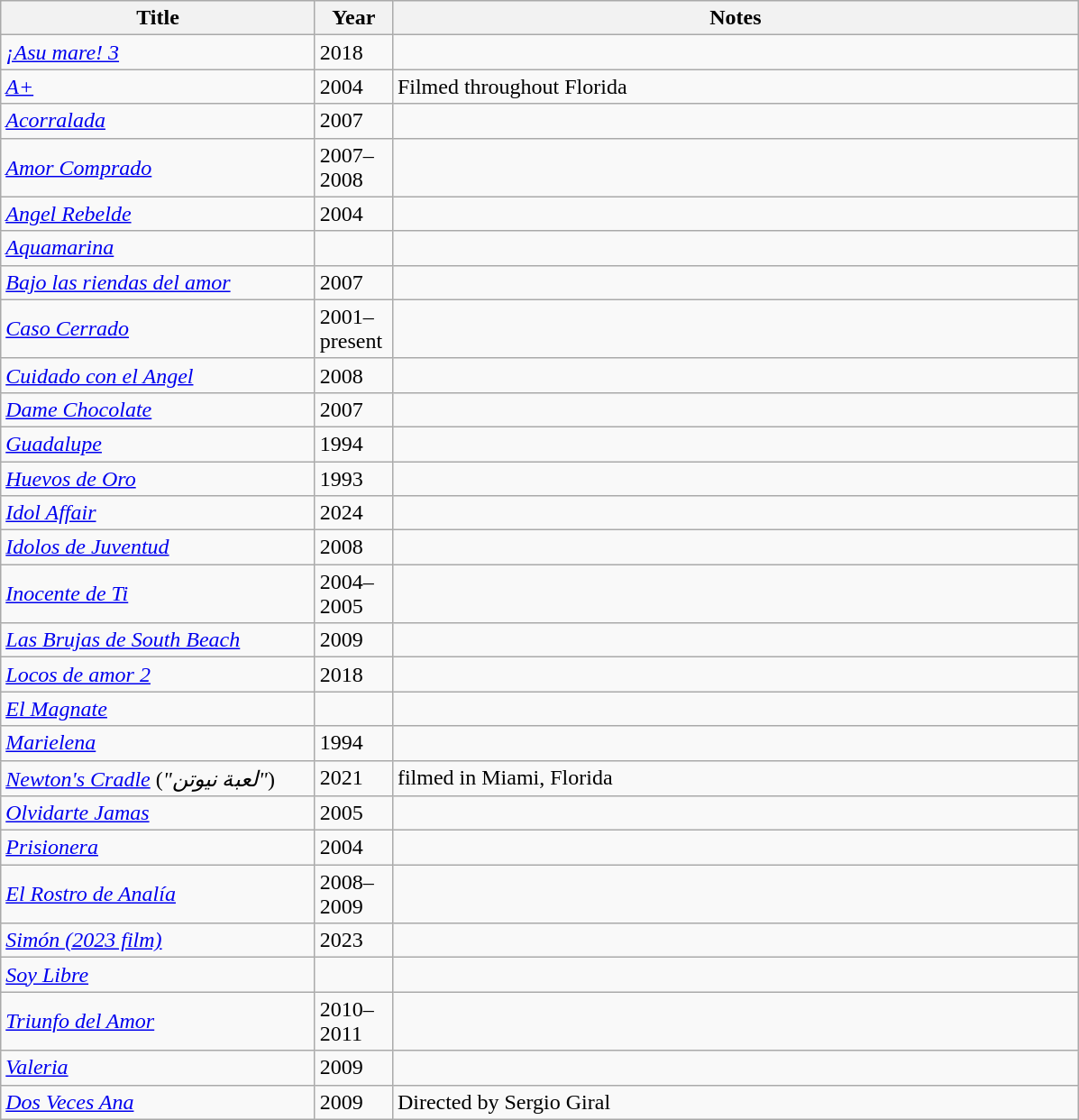<table class="wikitable sortable">
<tr>
<th scope="col" style="width:225px;">Title</th>
<th scope="col" style="width:50px;">Year</th>
<th scope="col" style="width:500px;">Notes</th>
</tr>
<tr>
<td><em><a href='#'>¡Asu mare! 3</a></em></td>
<td>2018</td>
<td></td>
</tr>
<tr>
<td><em><a href='#'>A+</a></em></td>
<td>2004</td>
<td>Filmed throughout Florida</td>
</tr>
<tr>
<td><em><a href='#'>Acorralada</a></em></td>
<td>2007</td>
<td></td>
</tr>
<tr>
<td><em><a href='#'>Amor Comprado</a></em></td>
<td>2007–2008</td>
<td></td>
</tr>
<tr>
<td><em><a href='#'>Angel Rebelde</a></em></td>
<td>2004</td>
<td></td>
</tr>
<tr>
<td><em><a href='#'>Aquamarina</a></em></td>
<td></td>
<td></td>
</tr>
<tr>
<td><em><a href='#'>Bajo las riendas del amor</a></em></td>
<td>2007</td>
<td></td>
</tr>
<tr>
<td><em><a href='#'>Caso Cerrado</a></em></td>
<td>2001–present</td>
<td></td>
</tr>
<tr>
<td><em><a href='#'>Cuidado con el Angel</a></em></td>
<td>2008</td>
<td></td>
</tr>
<tr>
<td><em><a href='#'>Dame Chocolate</a></em></td>
<td>2007</td>
<td></td>
</tr>
<tr>
<td><em><a href='#'>Guadalupe</a></em></td>
<td>1994</td>
<td></td>
</tr>
<tr>
<td><em><a href='#'>Huevos de Oro</a></em></td>
<td>1993</td>
<td></td>
</tr>
<tr>
<td><em><a href='#'>Idol Affair</a></em></td>
<td>2024</td>
<td></td>
</tr>
<tr>
<td><em><a href='#'>Idolos de Juventud</a></em></td>
<td>2008</td>
<td></td>
</tr>
<tr>
<td><em><a href='#'>Inocente de Ti</a></em></td>
<td>2004–2005</td>
<td></td>
</tr>
<tr>
<td><em><a href='#'>Las Brujas de South Beach</a></em></td>
<td>2009</td>
<td></td>
</tr>
<tr>
<td><em><a href='#'>Locos de amor 2</a></em></td>
<td>2018</td>
<td></td>
</tr>
<tr>
<td><em><a href='#'>El Magnate</a></em></td>
<td></td>
<td></td>
</tr>
<tr>
<td><em><a href='#'>Marielena</a></em></td>
<td>1994</td>
<td></td>
</tr>
<tr>
<td><em><a href='#'>Newton's Cradle</a></em> (<em>"لعبة نيوتن"</em>)</td>
<td>2021</td>
<td>filmed in Miami, Florida</td>
</tr>
<tr>
<td><em><a href='#'>Olvidarte Jamas</a></em></td>
<td>2005</td>
<td></td>
</tr>
<tr>
<td><em><a href='#'>Prisionera</a></em></td>
<td>2004</td>
<td></td>
</tr>
<tr>
<td><em><a href='#'>El Rostro de Analía</a></em></td>
<td>2008–2009</td>
<td></td>
</tr>
<tr>
<td><em><a href='#'>Simón (2023 film)</a></em></td>
<td>2023</td>
<td></td>
</tr>
<tr>
<td><em><a href='#'>Soy Libre</a></em></td>
<td></td>
<td></td>
</tr>
<tr>
<td><em><a href='#'>Triunfo del Amor</a></em></td>
<td>2010–2011</td>
<td></td>
</tr>
<tr>
<td><em><a href='#'>Valeria</a></em></td>
<td>2009</td>
<td></td>
</tr>
<tr>
<td><em><a href='#'>Dos Veces Ana</a></em></td>
<td>2009</td>
<td>Directed by Sergio Giral</td>
</tr>
</table>
